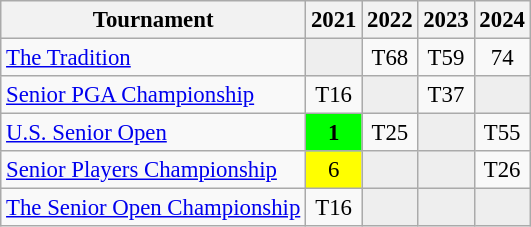<table class="wikitable" style="font-size:95%;text-align:center;">
<tr>
<th>Tournament</th>
<th>2021</th>
<th>2022</th>
<th>2023</th>
<th>2024</th>
</tr>
<tr>
<td align=left><a href='#'>The Tradition</a></td>
<td style="background:#eeeeee;"></td>
<td>T68</td>
<td>T59</td>
<td>74</td>
</tr>
<tr>
<td align=left><a href='#'>Senior PGA Championship</a></td>
<td>T16</td>
<td style="background:#eeeeee;"></td>
<td>T37</td>
<td style="background:#eeeeee;"></td>
</tr>
<tr>
<td align=left><a href='#'>U.S. Senior Open</a></td>
<td style="background:lime;"><strong>1</strong></td>
<td>T25</td>
<td style="background:#eeeeee;"></td>
<td>T55</td>
</tr>
<tr>
<td align=left><a href='#'>Senior Players Championship</a></td>
<td style="background:yellow;">6</td>
<td style="background:#eeeeee;"></td>
<td style="background:#eeeeee;"></td>
<td>T26</td>
</tr>
<tr>
<td align=left><a href='#'>The Senior Open Championship</a></td>
<td>T16</td>
<td style="background:#eeeeee;"></td>
<td style="background:#eeeeee;"></td>
<td style="background:#eeeeee;"></td>
</tr>
</table>
